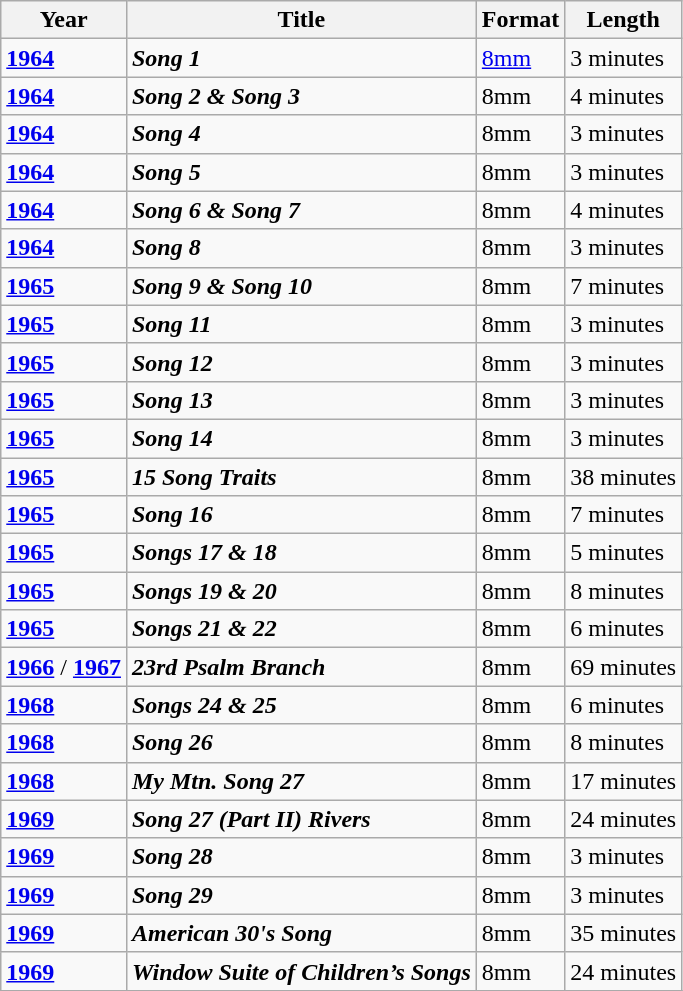<table class="wikitable" align=center>
<tr>
<th>Year</th>
<th>Title</th>
<th>Format</th>
<th>Length</th>
</tr>
<tr>
<td><strong><a href='#'>1964</a></strong></td>
<td><strong><em>Song 1</em></strong></td>
<td><a href='#'>8mm</a></td>
<td>3 minutes</td>
</tr>
<tr>
<td><strong><a href='#'>1964</a></strong></td>
<td><strong><em>Song 2 & Song 3</em></strong></td>
<td>8mm</td>
<td>4 minutes</td>
</tr>
<tr>
<td><strong><a href='#'>1964</a></strong></td>
<td><strong><em>Song 4</em></strong></td>
<td>8mm</td>
<td>3 minutes</td>
</tr>
<tr>
<td><strong><a href='#'>1964</a></strong></td>
<td><strong><em>Song 5</em></strong></td>
<td>8mm</td>
<td>3 minutes</td>
</tr>
<tr>
<td><strong><a href='#'>1964</a></strong></td>
<td><strong><em>Song 6 & Song 7</em></strong></td>
<td>8mm</td>
<td>4 minutes</td>
</tr>
<tr>
<td><strong><a href='#'>1964</a></strong></td>
<td><strong><em>Song 8</em></strong></td>
<td>8mm</td>
<td>3 minutes</td>
</tr>
<tr>
<td><strong><a href='#'>1965</a></strong></td>
<td><strong><em>Song 9 & Song 10</em></strong></td>
<td>8mm</td>
<td>7 minutes</td>
</tr>
<tr>
<td><strong><a href='#'>1965</a></strong></td>
<td><strong><em>Song 11</em></strong></td>
<td>8mm</td>
<td>3 minutes</td>
</tr>
<tr>
<td><strong><a href='#'>1965</a></strong></td>
<td><strong><em>Song 12</em></strong></td>
<td>8mm</td>
<td>3 minutes</td>
</tr>
<tr>
<td><strong><a href='#'>1965</a></strong></td>
<td><strong><em>Song 13</em></strong></td>
<td>8mm</td>
<td>3 minutes</td>
</tr>
<tr>
<td><strong><a href='#'>1965</a></strong></td>
<td><strong><em>Song 14</em></strong></td>
<td>8mm</td>
<td>3 minutes</td>
</tr>
<tr>
<td><strong><a href='#'>1965</a></strong></td>
<td><strong><em>15 Song Traits</em></strong></td>
<td>8mm</td>
<td>38 minutes</td>
</tr>
<tr>
<td><strong><a href='#'>1965</a></strong></td>
<td><strong><em>Song 16</em></strong></td>
<td>8mm</td>
<td>7 minutes</td>
</tr>
<tr>
<td><strong><a href='#'>1965</a></strong></td>
<td><strong><em>Songs 17 & 18</em></strong></td>
<td>8mm</td>
<td>5 minutes</td>
</tr>
<tr>
<td><strong><a href='#'>1965</a></strong></td>
<td><strong><em>Songs 19 & 20</em></strong></td>
<td>8mm</td>
<td>8 minutes</td>
</tr>
<tr>
<td><strong><a href='#'>1965</a></strong></td>
<td><strong><em>Songs 21 & 22</em></strong></td>
<td>8mm</td>
<td>6 minutes</td>
</tr>
<tr>
<td><strong><a href='#'>1966</a></strong> / <strong><a href='#'>1967</a></strong></td>
<td><strong><em>23rd Psalm Branch</em></strong></td>
<td>8mm</td>
<td>69 minutes</td>
</tr>
<tr>
<td><strong><a href='#'>1968</a></strong></td>
<td><strong><em>Songs 24 & 25</em></strong></td>
<td>8mm</td>
<td>6 minutes</td>
</tr>
<tr>
<td><strong><a href='#'>1968</a></strong></td>
<td><strong><em>Song 26</em></strong></td>
<td>8mm</td>
<td>8 minutes</td>
</tr>
<tr>
<td><strong><a href='#'>1968</a></strong></td>
<td><strong><em>My Mtn. Song 27</em></strong></td>
<td>8mm</td>
<td>17 minutes</td>
</tr>
<tr>
<td><strong><a href='#'>1969</a></strong></td>
<td><strong><em>Song 27 (Part II) Rivers</em></strong></td>
<td>8mm</td>
<td>24 minutes</td>
</tr>
<tr>
<td><strong><a href='#'>1969</a></strong></td>
<td><strong><em>Song 28</em></strong></td>
<td>8mm</td>
<td>3 minutes</td>
</tr>
<tr>
<td><strong><a href='#'>1969</a></strong></td>
<td><strong><em>Song 29</em></strong></td>
<td>8mm</td>
<td>3 minutes</td>
</tr>
<tr>
<td><strong><a href='#'>1969</a></strong></td>
<td><strong><em>American 30's Song</em></strong></td>
<td>8mm</td>
<td>35 minutes</td>
</tr>
<tr>
<td><strong><a href='#'>1969</a></strong></td>
<td><strong><em>Window Suite of Children’s Songs</em></strong></td>
<td>8mm</td>
<td>24 minutes</td>
</tr>
<tr>
</tr>
</table>
